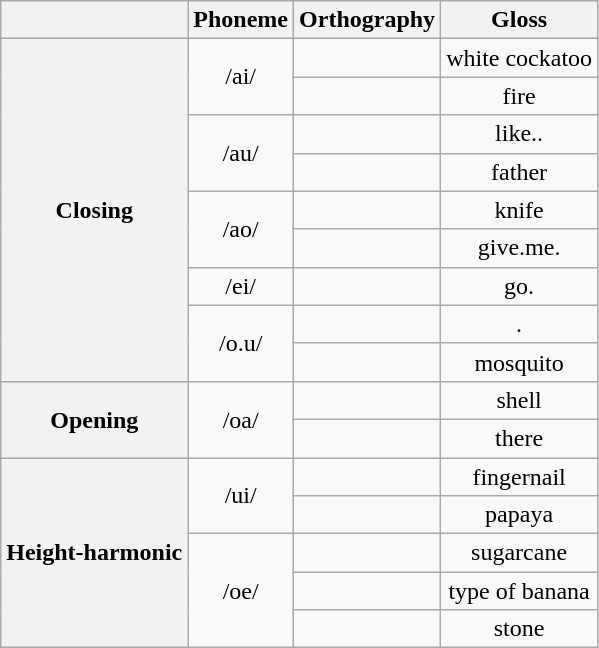<table class="wikitable" style="text-align: center">
<tr>
<th></th>
<th>Phoneme</th>
<th>Orthography</th>
<th>Gloss</th>
</tr>
<tr>
<th rowspan="9">Closing</th>
<td rowspan="2">/ai/</td>
<td></td>
<td>white cockatoo</td>
</tr>
<tr>
<td></td>
<td>fire</td>
</tr>
<tr>
<td rowspan="2">/au/</td>
<td></td>
<td>like..</td>
</tr>
<tr>
<td></td>
<td>father</td>
</tr>
<tr>
<td rowspan="2">/ao/</td>
<td></td>
<td>knife</td>
</tr>
<tr>
<td></td>
<td>give.me.</td>
</tr>
<tr>
<td>/ei/</td>
<td></td>
<td>go.</td>
</tr>
<tr>
<td rowspan="2">/o.u/</td>
<td></td>
<td>.</td>
</tr>
<tr>
<td></td>
<td>mosquito</td>
</tr>
<tr>
<th rowspan="2">Opening</th>
<td rowspan="2">/oa/</td>
<td></td>
<td>shell</td>
</tr>
<tr>
<td></td>
<td>there</td>
</tr>
<tr>
<th rowspan="5">Height-harmonic</th>
<td rowspan="2">/ui/</td>
<td></td>
<td>fingernail</td>
</tr>
<tr>
<td></td>
<td>papaya</td>
</tr>
<tr>
<td rowspan="3">/oe/</td>
<td></td>
<td>sugarcane</td>
</tr>
<tr>
<td></td>
<td>type of banana</td>
</tr>
<tr>
<td></td>
<td>stone</td>
</tr>
</table>
